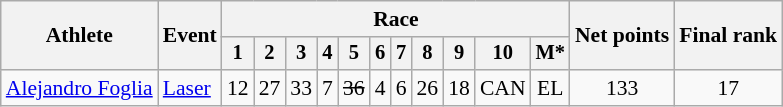<table class="wikitable" style="font-size:90%">
<tr>
<th rowspan="2">Athlete</th>
<th rowspan="2">Event</th>
<th colspan=11>Race</th>
<th rowspan=2>Net points</th>
<th rowspan=2>Final rank</th>
</tr>
<tr style="font-size:95%">
<th>1</th>
<th>2</th>
<th>3</th>
<th>4</th>
<th>5</th>
<th>6</th>
<th>7</th>
<th>8</th>
<th>9</th>
<th>10</th>
<th>M*</th>
</tr>
<tr align=center>
<td align=left><a href='#'>Alejandro Foglia</a></td>
<td align=left><a href='#'>Laser</a></td>
<td>12</td>
<td>27</td>
<td>33</td>
<td>7</td>
<td><s>36</s></td>
<td>4</td>
<td>6</td>
<td>26</td>
<td>18</td>
<td>CAN</td>
<td>EL</td>
<td>133</td>
<td>17</td>
</tr>
</table>
